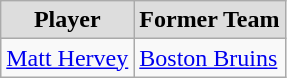<table class="wikitable">
<tr align="center"  bgcolor="#dddddd">
<td><strong>Player</strong></td>
<td><strong>Former Team</strong></td>
</tr>
<tr>
<td><a href='#'>Matt Hervey</a></td>
<td><a href='#'>Boston Bruins</a></td>
</tr>
</table>
